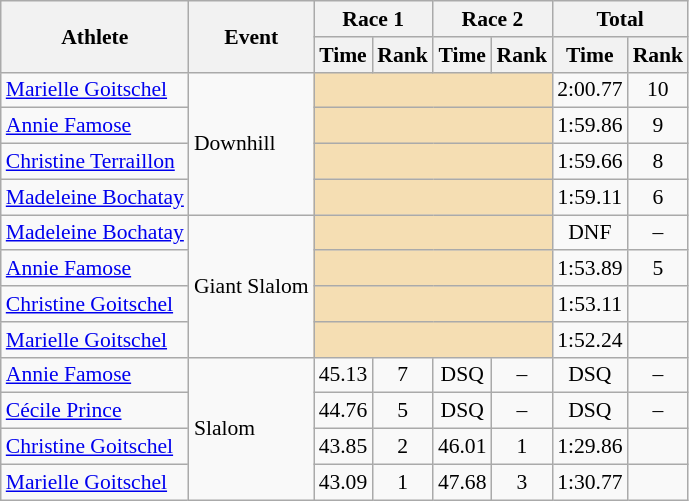<table class="wikitable" style="font-size:90%">
<tr>
<th rowspan="2">Athlete</th>
<th rowspan="2">Event</th>
<th colspan="2">Race 1</th>
<th colspan="2">Race 2</th>
<th colspan="2">Total</th>
</tr>
<tr>
<th>Time</th>
<th>Rank</th>
<th>Time</th>
<th>Rank</th>
<th>Time</th>
<th>Rank</th>
</tr>
<tr>
<td><a href='#'>Marielle Goitschel</a></td>
<td rowspan="4">Downhill</td>
<td colspan="4" bgcolor="wheat"></td>
<td align="center">2:00.77</td>
<td align="center">10</td>
</tr>
<tr>
<td><a href='#'>Annie Famose</a></td>
<td colspan="4" bgcolor="wheat"></td>
<td align="center">1:59.86</td>
<td align="center">9</td>
</tr>
<tr>
<td><a href='#'>Christine Terraillon</a></td>
<td colspan="4" bgcolor="wheat"></td>
<td align="center">1:59.66</td>
<td align="center">8</td>
</tr>
<tr>
<td><a href='#'>Madeleine Bochatay</a></td>
<td colspan="4" bgcolor="wheat"></td>
<td align="center">1:59.11</td>
<td align="center">6</td>
</tr>
<tr>
<td><a href='#'>Madeleine Bochatay</a></td>
<td rowspan="4">Giant Slalom</td>
<td colspan="4" bgcolor="wheat"></td>
<td align="center">DNF</td>
<td align="center">–</td>
</tr>
<tr>
<td><a href='#'>Annie Famose</a></td>
<td colspan="4" bgcolor="wheat"></td>
<td align="center">1:53.89</td>
<td align="center">5</td>
</tr>
<tr>
<td><a href='#'>Christine Goitschel</a></td>
<td colspan="4" bgcolor="wheat"></td>
<td align="center">1:53.11</td>
<td align="center"></td>
</tr>
<tr>
<td><a href='#'>Marielle Goitschel</a></td>
<td colspan="4" bgcolor="wheat"></td>
<td align="center">1:52.24</td>
<td align="center"></td>
</tr>
<tr>
<td><a href='#'>Annie Famose</a></td>
<td rowspan="4">Slalom</td>
<td align="center">45.13</td>
<td align="center">7</td>
<td align="center">DSQ</td>
<td align="center">–</td>
<td align="center">DSQ</td>
<td align="center">–</td>
</tr>
<tr>
<td><a href='#'>Cécile Prince</a></td>
<td align="center">44.76</td>
<td align="center">5</td>
<td align="center">DSQ</td>
<td align="center">–</td>
<td align="center">DSQ</td>
<td align="center">–</td>
</tr>
<tr>
<td><a href='#'>Christine Goitschel</a></td>
<td align="center">43.85</td>
<td align="center">2</td>
<td align="center">46.01</td>
<td align="center">1</td>
<td align="center">1:29.86</td>
<td align="center"></td>
</tr>
<tr>
<td><a href='#'>Marielle Goitschel</a></td>
<td align="center">43.09</td>
<td align="center">1</td>
<td align="center">47.68</td>
<td align="center">3</td>
<td align="center">1:30.77</td>
<td align="center"></td>
</tr>
</table>
